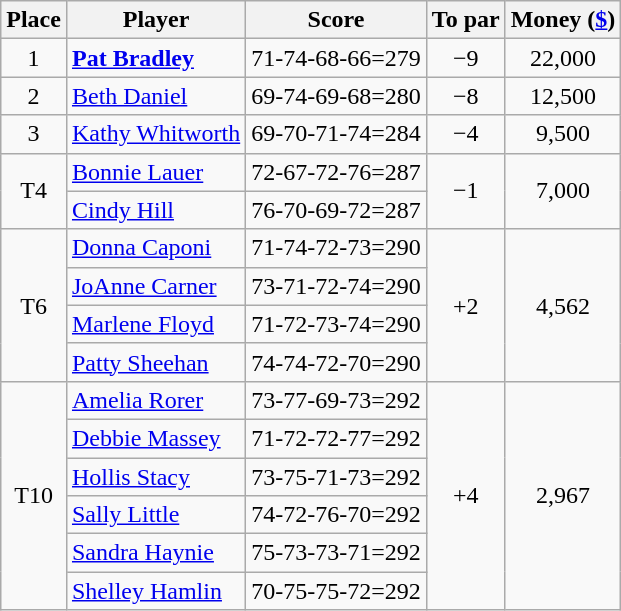<table class="wikitable">
<tr>
<th>Place</th>
<th>Player</th>
<th>Score</th>
<th>To par</th>
<th>Money (<a href='#'>$</a>)</th>
</tr>
<tr>
<td align=center>1</td>
<td> <strong><a href='#'>Pat Bradley</a></strong></td>
<td>71-74-68-66=279</td>
<td align=center>−9</td>
<td align=center>22,000</td>
</tr>
<tr>
<td align=center>2</td>
<td> <a href='#'>Beth Daniel</a></td>
<td>69-74-69-68=280</td>
<td align=center>−8</td>
<td align=center>12,500</td>
</tr>
<tr>
<td align=center>3</td>
<td> <a href='#'>Kathy Whitworth</a></td>
<td>69-70-71-74=284</td>
<td align=center>−4</td>
<td align=center>9,500</td>
</tr>
<tr>
<td align=center rowspan=2>T4</td>
<td> <a href='#'>Bonnie Lauer</a></td>
<td>72-67-72-76=287</td>
<td align=center rowspan=2>−1</td>
<td align=center rowspan=2>7,000</td>
</tr>
<tr>
<td> <a href='#'>Cindy Hill</a></td>
<td>76-70-69-72=287</td>
</tr>
<tr>
<td align=center rowspan=4>T6</td>
<td> <a href='#'>Donna Caponi</a></td>
<td>71-74-72-73=290</td>
<td align=center rowspan=4>+2</td>
<td align=center rowspan=4>4,562</td>
</tr>
<tr>
<td> <a href='#'>JoAnne Carner</a></td>
<td>73-71-72-74=290</td>
</tr>
<tr>
<td> <a href='#'>Marlene Floyd</a></td>
<td>71-72-73-74=290</td>
</tr>
<tr>
<td> <a href='#'>Patty Sheehan</a></td>
<td>74-74-72-70=290</td>
</tr>
<tr>
<td align=center rowspan=6>T10</td>
<td> <a href='#'>Amelia Rorer</a></td>
<td>73-77-69-73=292</td>
<td align=center rowspan=6>+4</td>
<td align=center rowspan=6>2,967</td>
</tr>
<tr>
<td> <a href='#'>Debbie Massey</a></td>
<td>71-72-72-77=292</td>
</tr>
<tr>
<td> <a href='#'>Hollis Stacy</a></td>
<td>73-75-71-73=292</td>
</tr>
<tr>
<td> <a href='#'>Sally Little</a></td>
<td>74-72-76-70=292</td>
</tr>
<tr>
<td> <a href='#'>Sandra Haynie</a></td>
<td>75-73-73-71=292</td>
</tr>
<tr>
<td> <a href='#'>Shelley Hamlin</a></td>
<td>70-75-75-72=292</td>
</tr>
</table>
